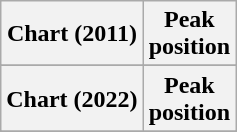<table class="wikitable sortable plainrowheaders">
<tr>
<th>Chart (2011)</th>
<th>Peak<br>position</th>
</tr>
<tr>
</tr>
<tr>
</tr>
<tr>
</tr>
<tr>
<th>Chart (2022)</th>
<th>Peak<br>position</th>
</tr>
<tr>
</tr>
<tr>
</tr>
<tr>
</tr>
</table>
